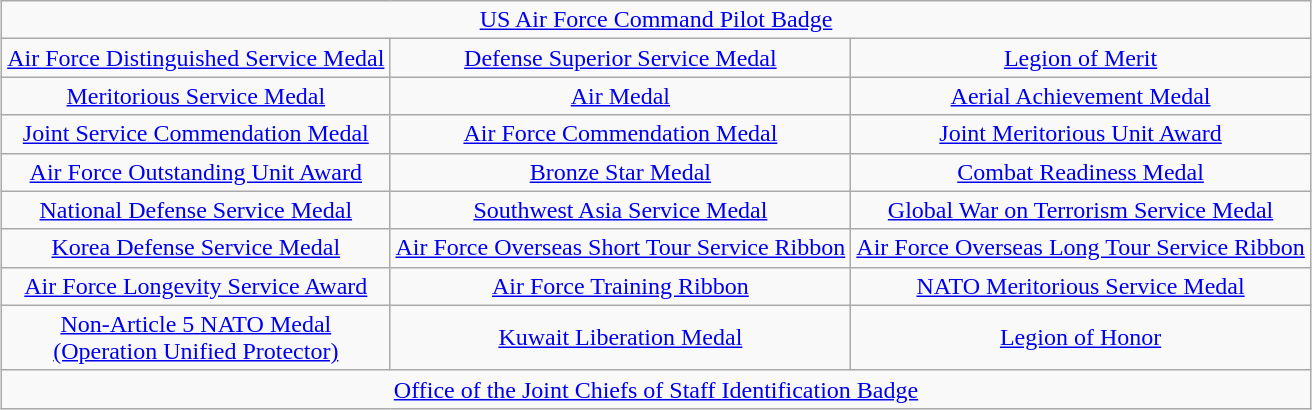<table class="wikitable" style="margin:1em auto; text-align:center;">
<tr align="center">
<td colspan="3"><a href='#'>US Air Force Command Pilot Badge</a></td>
</tr>
<tr align="center">
<td><a href='#'>Air Force Distinguished Service Medal</a></td>
<td><a href='#'>Defense Superior Service Medal</a></td>
<td><a href='#'>Legion of Merit</a></td>
</tr>
<tr align="center">
<td><a href='#'>Meritorious Service Medal</a></td>
<td><a href='#'>Air Medal</a></td>
<td><a href='#'>Aerial Achievement Medal</a></td>
</tr>
<tr align="center">
<td><a href='#'>Joint Service Commendation Medal</a></td>
<td><a href='#'>Air Force Commendation Medal</a></td>
<td><a href='#'>Joint Meritorious Unit Award</a></td>
</tr>
<tr align="center">
<td><a href='#'>Air Force Outstanding Unit Award</a></td>
<td><a href='#'>Bronze Star Medal</a></td>
<td><a href='#'>Combat Readiness Medal</a></td>
</tr>
<tr align="center">
<td><a href='#'>National Defense Service Medal</a></td>
<td><a href='#'>Southwest Asia Service Medal</a></td>
<td><a href='#'>Global War on Terrorism Service Medal</a></td>
</tr>
<tr align="center">
<td><a href='#'>Korea Defense Service Medal</a></td>
<td><a href='#'>Air Force Overseas Short Tour Service Ribbon</a></td>
<td><a href='#'>Air Force Overseas Long Tour Service Ribbon</a></td>
</tr>
<tr align="center">
<td><a href='#'>Air Force Longevity Service Award</a></td>
<td><a href='#'>Air Force Training Ribbon</a></td>
<td><a href='#'>NATO Meritorious Service Medal</a></td>
</tr>
<tr align="center">
<td><a href='#'>Non-Article 5 NATO Medal<br>(Operation Unified Protector)</a></td>
<td><a href='#'>Kuwait Liberation Medal</a></td>
<td><a href='#'>Legion of Honor</a></td>
</tr>
<tr>
<td colspan="3"><a href='#'>Office of the Joint Chiefs of Staff Identification Badge</a></td>
</tr>
</table>
